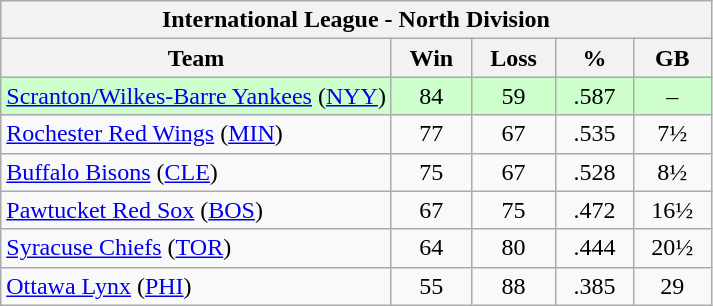<table class="wikitable">
<tr>
<th colspan="5">International League - North Division</th>
</tr>
<tr>
<th width="55%">Team</th>
<th>Win</th>
<th>Loss</th>
<th>%</th>
<th>GB</th>
</tr>
<tr align=center bgcolor=ccffcc>
<td align=left><a href='#'>Scranton/Wilkes-Barre Yankees</a> (<a href='#'>NYY</a>)</td>
<td>84</td>
<td>59</td>
<td>.587</td>
<td>–</td>
</tr>
<tr align=center>
<td align=left><a href='#'>Rochester Red Wings</a> (<a href='#'>MIN</a>)</td>
<td>77</td>
<td>67</td>
<td>.535</td>
<td>7½</td>
</tr>
<tr align=center>
<td align=left><a href='#'>Buffalo Bisons</a> (<a href='#'>CLE</a>)</td>
<td>75</td>
<td>67</td>
<td>.528</td>
<td>8½</td>
</tr>
<tr align=center>
<td align=left><a href='#'>Pawtucket Red Sox</a> (<a href='#'>BOS</a>)</td>
<td>67</td>
<td>75</td>
<td>.472</td>
<td>16½</td>
</tr>
<tr align=center>
<td align=left><a href='#'>Syracuse Chiefs</a> (<a href='#'>TOR</a>)</td>
<td>64</td>
<td>80</td>
<td>.444</td>
<td>20½</td>
</tr>
<tr align=center>
<td align=left><a href='#'>Ottawa Lynx</a> (<a href='#'>PHI</a>)</td>
<td>55</td>
<td>88</td>
<td>.385</td>
<td>29</td>
</tr>
</table>
